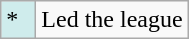<table class="wikitable">
<tr>
<td style="background:#CFECEC; width:1em">*</td>
<td>Led the league</td>
</tr>
</table>
